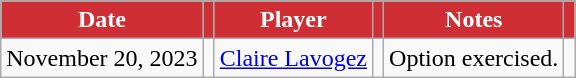<table class="wikitable sortable">
<tr>
<th style="background:#d02e35; color:#fff;" data-sort-type="date">Date</th>
<th style="background:#d02e35; color:#fff;"></th>
<th style="background:#d02e35; color:#fff;">Player</th>
<th style="background:#d02e35; color:#fff;"></th>
<th style="background:#d02e35; color:#fff;">Notes</th>
<th style="background:#d02e35; color:#fff;"></th>
</tr>
<tr>
<td>November 20, 2023</td>
<td></td>
<td><a href='#'>Claire Lavogez</a></td>
<td></td>
<td>Option exercised.</td>
<td></td>
</tr>
</table>
